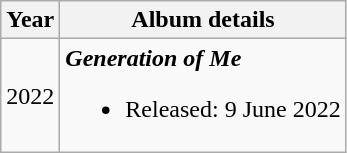<table class="wikitable">
<tr>
<th><strong>Year</strong></th>
<th><strong>Album details</strong></th>
</tr>
<tr>
<td>2022</td>
<td><strong><em>Generation of Me</em></strong><br><ul><li>Released: 9 June 2022</li></ul></td>
</tr>
</table>
